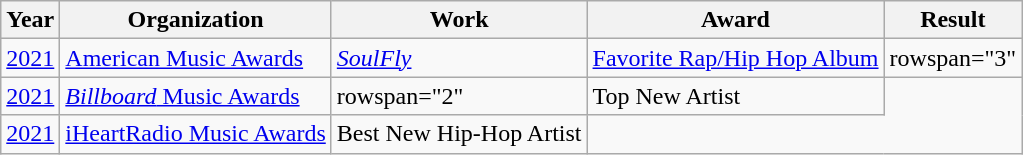<table class="wikitable">
<tr>
<th>Year</th>
<th>Organization</th>
<th>Work</th>
<th>Award</th>
<th>Result</th>
</tr>
<tr>
<td><a href='#'>2021</a></td>
<td><a href='#'>American Music Awards</a></td>
<td><em><a href='#'>SoulFly</a></em></td>
<td><a href='#'>Favorite Rap/Hip Hop Album</a></td>
<td>rowspan="3" </td>
</tr>
<tr>
<td><a href='#'>2021</a></td>
<td><a href='#'><em>Billboard</em> Music Awards</a></td>
<td>rowspan="2" </td>
<td>Top New Artist</td>
</tr>
<tr>
<td><a href='#'>2021</a></td>
<td><a href='#'>iHeartRadio Music Awards</a></td>
<td>Best New Hip-Hop Artist</td>
</tr>
</table>
